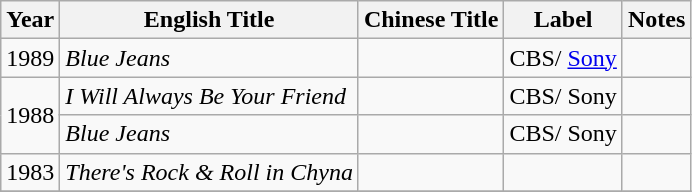<table class="wikitable">
<tr>
<th>Year</th>
<th>English Title</th>
<th>Chinese Title</th>
<th>Label</th>
<th>Notes</th>
</tr>
<tr>
<td>1989</td>
<td><em>Blue Jeans</em></td>
<td></td>
<td>CBS/ <a href='#'>Sony</a></td>
<td></td>
</tr>
<tr>
<td rowspan="2">1988</td>
<td><em>I Will Always Be Your Friend</em></td>
<td></td>
<td>CBS/ Sony</td>
<td></td>
</tr>
<tr>
<td><em>Blue Jeans</em></td>
<td></td>
<td>CBS/ Sony</td>
<td></td>
</tr>
<tr>
<td>1983</td>
<td><em>There's Rock & Roll in Chyna</em></td>
<td></td>
<td></td>
<td></td>
</tr>
<tr>
</tr>
</table>
